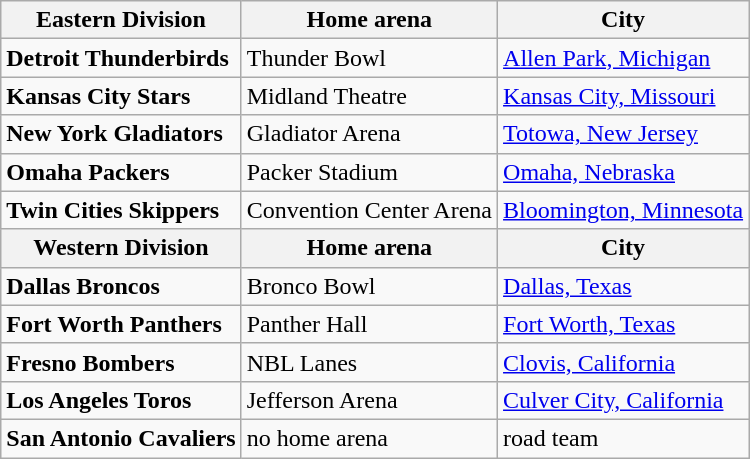<table class="wikitable">
<tr>
<th><strong>Eastern Division</strong></th>
<th>Home arena</th>
<th>City</th>
</tr>
<tr>
<td><strong>Detroit Thunderbirds</strong></td>
<td>Thunder Bowl</td>
<td><a href='#'>Allen Park, Michigan</a></td>
</tr>
<tr>
<td><strong>Kansas City Stars</strong></td>
<td>Midland Theatre</td>
<td><a href='#'>Kansas City, Missouri</a></td>
</tr>
<tr>
<td><strong>New York Gladiators</strong></td>
<td>Gladiator Arena</td>
<td><a href='#'>Totowa, New Jersey</a></td>
</tr>
<tr>
<td><strong>Omaha Packers</strong></td>
<td>Packer Stadium</td>
<td><a href='#'>Omaha, Nebraska</a></td>
</tr>
<tr>
<td><strong>Twin Cities Skippers</strong></td>
<td>Convention Center Arena</td>
<td><a href='#'>Bloomington, Minnesota</a></td>
</tr>
<tr>
<th><strong>Western Division</strong></th>
<th>Home arena</th>
<th>City</th>
</tr>
<tr>
<td><strong>Dallas Broncos</strong></td>
<td>Bronco Bowl</td>
<td><a href='#'>Dallas, Texas</a></td>
</tr>
<tr>
<td><strong>Fort Worth Panthers</strong></td>
<td>Panther Hall</td>
<td><a href='#'>Fort Worth, Texas</a></td>
</tr>
<tr>
<td><strong>Fresno Bombers</strong></td>
<td>NBL Lanes</td>
<td><a href='#'>Clovis, California</a></td>
</tr>
<tr>
<td><strong>Los Angeles Toros</strong></td>
<td>Jefferson Arena</td>
<td><a href='#'>Culver City, California</a></td>
</tr>
<tr>
<td><strong>San Antonio Cavaliers</strong></td>
<td>no home arena</td>
<td>road team</td>
</tr>
</table>
